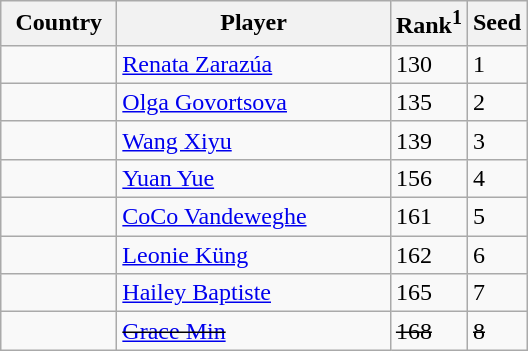<table class="sortable wikitable">
<tr>
<th width="70">Country</th>
<th width="175">Player</th>
<th>Rank<sup>1</sup></th>
<th>Seed</th>
</tr>
<tr>
<td></td>
<td><a href='#'>Renata Zarazúa</a></td>
<td>130</td>
<td>1</td>
</tr>
<tr>
<td></td>
<td><a href='#'>Olga Govortsova</a></td>
<td>135</td>
<td>2</td>
</tr>
<tr>
<td></td>
<td><a href='#'>Wang Xiyu</a></td>
<td>139</td>
<td>3</td>
</tr>
<tr>
<td></td>
<td><a href='#'>Yuan Yue</a></td>
<td>156</td>
<td>4</td>
</tr>
<tr>
<td></td>
<td><a href='#'>CoCo Vandeweghe</a></td>
<td>161</td>
<td>5</td>
</tr>
<tr>
<td></td>
<td><a href='#'>Leonie Küng</a></td>
<td>162</td>
<td>6</td>
</tr>
<tr>
<td></td>
<td><a href='#'>Hailey Baptiste</a></td>
<td>165</td>
<td>7</td>
</tr>
<tr>
<td><s></s></td>
<td><s><a href='#'>Grace Min</a></s></td>
<td><s>168</s></td>
<td><s>8</s></td>
</tr>
</table>
